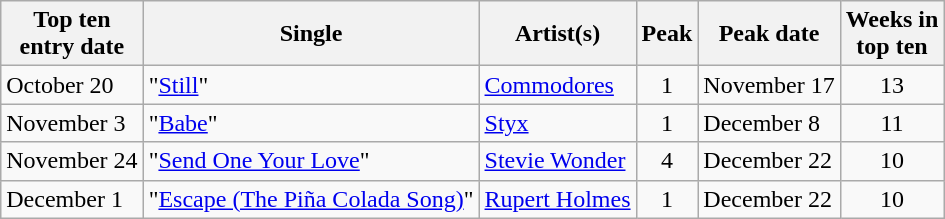<table class="wikitable sortable">
<tr>
<th>Top ten<br>entry date</th>
<th>Single</th>
<th>Artist(s)</th>
<th data-sort-type="number">Peak</th>
<th>Peak date</th>
<th data-sort-type="number">Weeks in<br>top ten</th>
</tr>
<tr>
<td>October 20</td>
<td>"<a href='#'>Still</a>"</td>
<td><a href='#'>Commodores</a></td>
<td align=center>1</td>
<td>November 17</td>
<td align=center>13</td>
</tr>
<tr>
<td>November 3</td>
<td>"<a href='#'>Babe</a>"</td>
<td><a href='#'>Styx</a></td>
<td align=center>1</td>
<td>December 8</td>
<td align=center>11</td>
</tr>
<tr>
<td>November 24</td>
<td>"<a href='#'>Send One Your Love</a>"</td>
<td><a href='#'>Stevie Wonder</a></td>
<td align=center>4</td>
<td>December 22</td>
<td align=center>10</td>
</tr>
<tr>
<td>December 1</td>
<td>"<a href='#'>Escape (The Piña Colada Song)</a>"</td>
<td><a href='#'>Rupert Holmes</a></td>
<td align=center>1</td>
<td>December 22</td>
<td align=center>10</td>
</tr>
</table>
